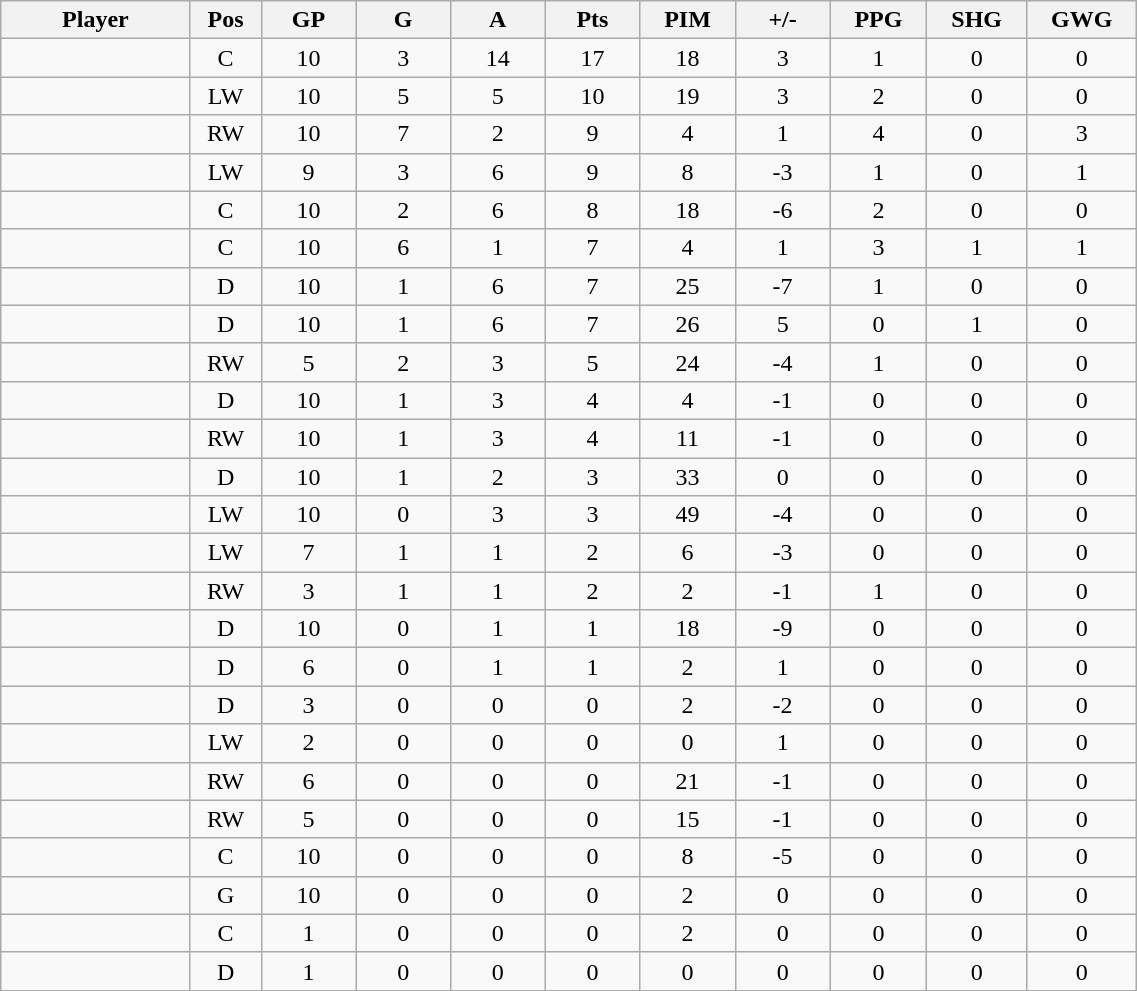<table class="wikitable sortable" width="60%">
<tr ALIGN="center">
<th bgcolor="#DDDDFF" width="10%">Player</th>
<th bgcolor="#DDDDFF" width="3%" title="Position">Pos</th>
<th bgcolor="#DDDDFF" width="5%" title="Games played">GP</th>
<th bgcolor="#DDDDFF" width="5%" title="Goals">G</th>
<th bgcolor="#DDDDFF" width="5%" title="Assists">A</th>
<th bgcolor="#DDDDFF" width="5%" title="Points">Pts</th>
<th bgcolor="#DDDDFF" width="5%" title="Penalties in Minutes">PIM</th>
<th bgcolor="#DDDDFF" width="5%" title="Plus/minus">+/-</th>
<th bgcolor="#DDDDFF" width="5%" title="Power play goals">PPG</th>
<th bgcolor="#DDDDFF" width="5%" title="Short-handed goals">SHG</th>
<th bgcolor="#DDDDFF" width="5%" title="Game-winning goals">GWG</th>
</tr>
<tr align="center">
<td align="right"></td>
<td>C</td>
<td>10</td>
<td>3</td>
<td>14</td>
<td>17</td>
<td>18</td>
<td>3</td>
<td>1</td>
<td>0</td>
<td>0</td>
</tr>
<tr align="center">
<td align="right"></td>
<td>LW</td>
<td>10</td>
<td>5</td>
<td>5</td>
<td>10</td>
<td>19</td>
<td>3</td>
<td>2</td>
<td>0</td>
<td>0</td>
</tr>
<tr align="center">
<td align="right"></td>
<td>RW</td>
<td>10</td>
<td>7</td>
<td>2</td>
<td>9</td>
<td>4</td>
<td>1</td>
<td>4</td>
<td>0</td>
<td>3</td>
</tr>
<tr align="center">
<td align="right"></td>
<td>LW</td>
<td>9</td>
<td>3</td>
<td>6</td>
<td>9</td>
<td>8</td>
<td>-3</td>
<td>1</td>
<td>0</td>
<td>1</td>
</tr>
<tr align="center">
<td align="right"></td>
<td>C</td>
<td>10</td>
<td>2</td>
<td>6</td>
<td>8</td>
<td>18</td>
<td>-6</td>
<td>2</td>
<td>0</td>
<td>0</td>
</tr>
<tr align="center">
<td align="right"></td>
<td>C</td>
<td>10</td>
<td>6</td>
<td>1</td>
<td>7</td>
<td>4</td>
<td>1</td>
<td>3</td>
<td>1</td>
<td>1</td>
</tr>
<tr align="center">
<td align="right"></td>
<td>D</td>
<td>10</td>
<td>1</td>
<td>6</td>
<td>7</td>
<td>25</td>
<td>-7</td>
<td>1</td>
<td>0</td>
<td>0</td>
</tr>
<tr align="center">
<td align="right"></td>
<td>D</td>
<td>10</td>
<td>1</td>
<td>6</td>
<td>7</td>
<td>26</td>
<td>5</td>
<td>0</td>
<td>1</td>
<td>0</td>
</tr>
<tr align="center">
<td align="right"></td>
<td>RW</td>
<td>5</td>
<td>2</td>
<td>3</td>
<td>5</td>
<td>24</td>
<td>-4</td>
<td>1</td>
<td>0</td>
<td>0</td>
</tr>
<tr align="center">
<td align="right"></td>
<td>D</td>
<td>10</td>
<td>1</td>
<td>3</td>
<td>4</td>
<td>4</td>
<td>-1</td>
<td>0</td>
<td>0</td>
<td>0</td>
</tr>
<tr align="center">
<td align="right"></td>
<td>RW</td>
<td>10</td>
<td>1</td>
<td>3</td>
<td>4</td>
<td>11</td>
<td>-1</td>
<td>0</td>
<td>0</td>
<td>0</td>
</tr>
<tr align="center">
<td align="right"></td>
<td>D</td>
<td>10</td>
<td>1</td>
<td>2</td>
<td>3</td>
<td>33</td>
<td>0</td>
<td>0</td>
<td>0</td>
<td>0</td>
</tr>
<tr align="center">
<td align="right"></td>
<td>LW</td>
<td>10</td>
<td>0</td>
<td>3</td>
<td>3</td>
<td>49</td>
<td>-4</td>
<td>0</td>
<td>0</td>
<td>0</td>
</tr>
<tr align="center">
<td align="right"></td>
<td>LW</td>
<td>7</td>
<td>1</td>
<td>1</td>
<td>2</td>
<td>6</td>
<td>-3</td>
<td>0</td>
<td>0</td>
<td>0</td>
</tr>
<tr align="center">
<td align="right"></td>
<td>RW</td>
<td>3</td>
<td>1</td>
<td>1</td>
<td>2</td>
<td>2</td>
<td>-1</td>
<td>1</td>
<td>0</td>
<td>0</td>
</tr>
<tr align="center">
<td align="right"></td>
<td>D</td>
<td>10</td>
<td>0</td>
<td>1</td>
<td>1</td>
<td>18</td>
<td>-9</td>
<td>0</td>
<td>0</td>
<td>0</td>
</tr>
<tr align="center">
<td align="right"></td>
<td>D</td>
<td>6</td>
<td>0</td>
<td>1</td>
<td>1</td>
<td>2</td>
<td>1</td>
<td>0</td>
<td>0</td>
<td>0</td>
</tr>
<tr align="center">
<td align="right"></td>
<td>D</td>
<td>3</td>
<td>0</td>
<td>0</td>
<td>0</td>
<td>2</td>
<td>-2</td>
<td>0</td>
<td>0</td>
<td>0</td>
</tr>
<tr align="center">
<td align="right"></td>
<td>LW</td>
<td>2</td>
<td>0</td>
<td>0</td>
<td>0</td>
<td>0</td>
<td>1</td>
<td>0</td>
<td>0</td>
<td>0</td>
</tr>
<tr align="center">
<td align="right"></td>
<td>RW</td>
<td>6</td>
<td>0</td>
<td>0</td>
<td>0</td>
<td>21</td>
<td>-1</td>
<td>0</td>
<td>0</td>
<td>0</td>
</tr>
<tr align="center">
<td align="right"></td>
<td>RW</td>
<td>5</td>
<td>0</td>
<td>0</td>
<td>0</td>
<td>15</td>
<td>-1</td>
<td>0</td>
<td>0</td>
<td>0</td>
</tr>
<tr align="center">
<td align="right"></td>
<td>C</td>
<td>10</td>
<td>0</td>
<td>0</td>
<td>0</td>
<td>8</td>
<td>-5</td>
<td>0</td>
<td>0</td>
<td>0</td>
</tr>
<tr align="center">
<td align="right"></td>
<td>G</td>
<td>10</td>
<td>0</td>
<td>0</td>
<td>0</td>
<td>2</td>
<td>0</td>
<td>0</td>
<td>0</td>
<td>0</td>
</tr>
<tr align="center">
<td align="right"></td>
<td>C</td>
<td>1</td>
<td>0</td>
<td>0</td>
<td>0</td>
<td>2</td>
<td>0</td>
<td>0</td>
<td>0</td>
<td>0</td>
</tr>
<tr align="center">
<td align="right"></td>
<td>D</td>
<td>1</td>
<td>0</td>
<td>0</td>
<td>0</td>
<td>0</td>
<td>0</td>
<td>0</td>
<td>0</td>
<td>0</td>
</tr>
</table>
